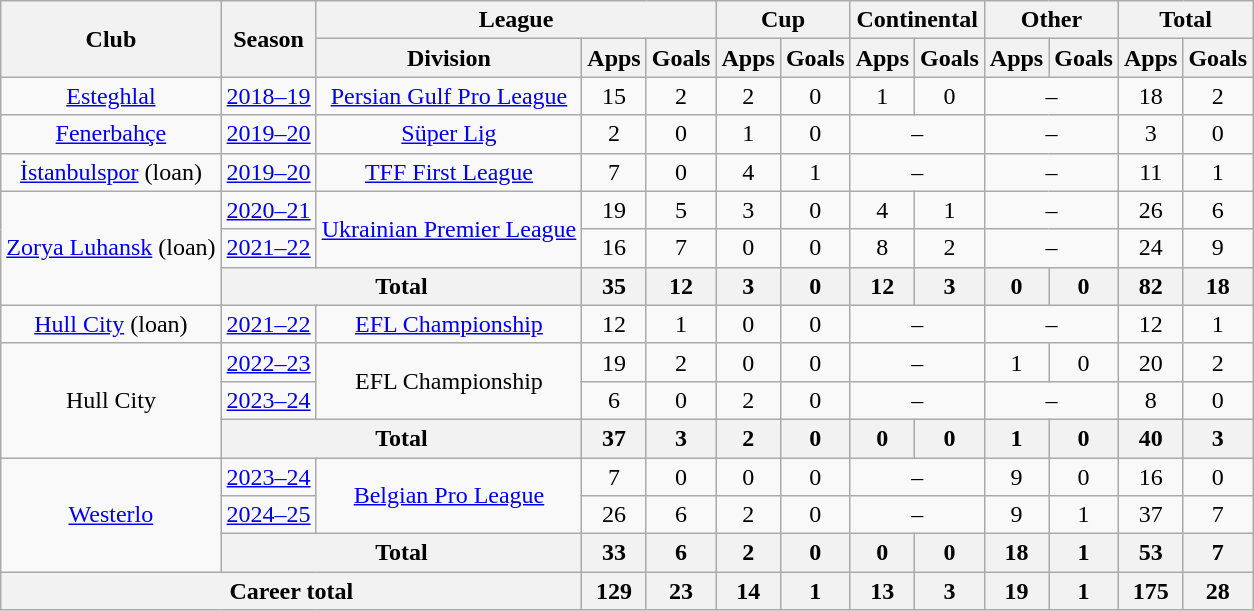<table class="wikitable" style="text-align:center">
<tr>
<th rowspan="2">Club</th>
<th rowspan="2">Season</th>
<th colspan="3">League</th>
<th colspan="2">Cup</th>
<th colspan="2">Continental</th>
<th colspan="2">Other</th>
<th colspan="2">Total</th>
</tr>
<tr>
<th>Division</th>
<th>Apps</th>
<th>Goals</th>
<th>Apps</th>
<th>Goals</th>
<th>Apps</th>
<th>Goals</th>
<th>Apps</th>
<th>Goals</th>
<th>Apps</th>
<th>Goals</th>
</tr>
<tr>
<td><a href='#'>Esteghlal</a></td>
<td><a href='#'>2018–19</a></td>
<td><a href='#'>Persian Gulf Pro League</a></td>
<td>15</td>
<td>2</td>
<td>2</td>
<td>0</td>
<td>1</td>
<td>0</td>
<td colspan="2">–</td>
<td>18</td>
<td>2</td>
</tr>
<tr>
<td><a href='#'>Fenerbahçe</a></td>
<td><a href='#'>2019–20</a></td>
<td><a href='#'>Süper Lig</a></td>
<td>2</td>
<td>0</td>
<td>1</td>
<td>0</td>
<td colspan="2">–</td>
<td colspan="2">–</td>
<td>3</td>
<td>0</td>
</tr>
<tr>
<td><a href='#'>İstanbulspor</a> (loan)</td>
<td><a href='#'>2019–20</a></td>
<td><a href='#'>TFF First League</a></td>
<td>7</td>
<td>0</td>
<td>4</td>
<td>1</td>
<td colspan="2">–</td>
<td colspan="2">–</td>
<td>11</td>
<td>1</td>
</tr>
<tr>
<td rowspan="3"><a href='#'>Zorya Luhansk</a> (loan)</td>
<td><a href='#'>2020–21</a></td>
<td rowspan="2"><a href='#'>Ukrainian Premier League</a></td>
<td>19</td>
<td>5</td>
<td>3</td>
<td>0</td>
<td>4</td>
<td>1</td>
<td colspan="2">–</td>
<td>26</td>
<td>6</td>
</tr>
<tr>
<td><a href='#'>2021–22</a></td>
<td>16</td>
<td>7</td>
<td>0</td>
<td>0</td>
<td>8</td>
<td>2</td>
<td colspan="2">–</td>
<td>24</td>
<td>9</td>
</tr>
<tr>
<th colspan="2">Total</th>
<th>35</th>
<th>12</th>
<th>3</th>
<th>0</th>
<th>12</th>
<th>3</th>
<th>0</th>
<th>0</th>
<th>82</th>
<th>18</th>
</tr>
<tr>
<td><a href='#'>Hull City</a> (loan)</td>
<td><a href='#'>2021–22</a></td>
<td><a href='#'>EFL Championship</a></td>
<td>12</td>
<td>1</td>
<td>0</td>
<td>0</td>
<td colspan="2">–</td>
<td colspan="2">–</td>
<td>12</td>
<td>1</td>
</tr>
<tr>
<td rowspan="3">Hull City</td>
<td><a href='#'>2022–23</a></td>
<td rowspan="2">EFL Championship</td>
<td>19</td>
<td>2</td>
<td>0</td>
<td>0</td>
<td colspan="2">–</td>
<td>1</td>
<td>0</td>
<td>20</td>
<td>2</td>
</tr>
<tr>
<td><a href='#'>2023–24</a></td>
<td>6</td>
<td>0</td>
<td>2</td>
<td>0</td>
<td colspan="2">–</td>
<td colspan="2">–</td>
<td>8</td>
<td>0</td>
</tr>
<tr>
<th colspan="2">Total</th>
<th>37</th>
<th>3</th>
<th>2</th>
<th>0</th>
<th>0</th>
<th>0</th>
<th>1</th>
<th>0</th>
<th>40</th>
<th>3</th>
</tr>
<tr>
<td rowspan="3"><a href='#'>Westerlo</a></td>
<td><a href='#'>2023–24</a></td>
<td rowspan="2"><a href='#'>Belgian Pro League</a></td>
<td>7</td>
<td>0</td>
<td>0</td>
<td>0</td>
<td colspan="2">–</td>
<td>9</td>
<td>0</td>
<td>16</td>
<td>0</td>
</tr>
<tr>
<td><a href='#'>2024–25</a></td>
<td>26</td>
<td>6</td>
<td>2</td>
<td>0</td>
<td colspan="2">–</td>
<td>9</td>
<td>1</td>
<td>37</td>
<td>7</td>
</tr>
<tr>
<th colspan="2">Total</th>
<th>33</th>
<th>6</th>
<th>2</th>
<th>0</th>
<th>0</th>
<th>0</th>
<th>18</th>
<th>1</th>
<th>53</th>
<th>7</th>
</tr>
<tr>
<th colspan="3">Career total</th>
<th>129</th>
<th>23</th>
<th>14</th>
<th>1</th>
<th>13</th>
<th>3</th>
<th>19</th>
<th>1</th>
<th>175</th>
<th>28</th>
</tr>
</table>
